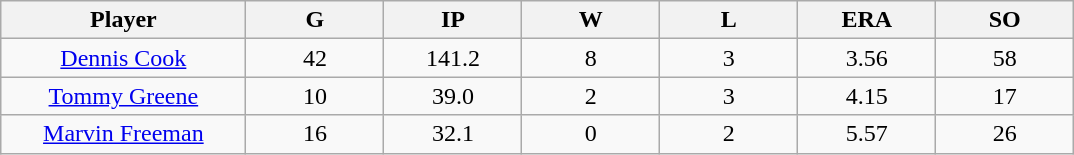<table class="wikitable sortable">
<tr>
<th bgcolor="#DDDDFF" width="16%">Player</th>
<th bgcolor="#DDDDFF" width="9%">G</th>
<th bgcolor="#DDDDFF" width="9%">IP</th>
<th bgcolor="#DDDDFF" width="9%">W</th>
<th bgcolor="#DDDDFF" width="9%">L</th>
<th bgcolor="#DDDDFF" width="9%">ERA</th>
<th bgcolor="#DDDDFF" width="9%">SO</th>
</tr>
<tr align="center">
<td><a href='#'>Dennis Cook</a></td>
<td>42</td>
<td>141.2</td>
<td>8</td>
<td>3</td>
<td>3.56</td>
<td>58</td>
</tr>
<tr align=center>
<td><a href='#'>Tommy Greene</a></td>
<td>10</td>
<td>39.0</td>
<td>2</td>
<td>3</td>
<td>4.15</td>
<td>17</td>
</tr>
<tr align=center>
<td><a href='#'>Marvin Freeman</a></td>
<td>16</td>
<td>32.1</td>
<td>0</td>
<td>2</td>
<td>5.57</td>
<td>26</td>
</tr>
</table>
